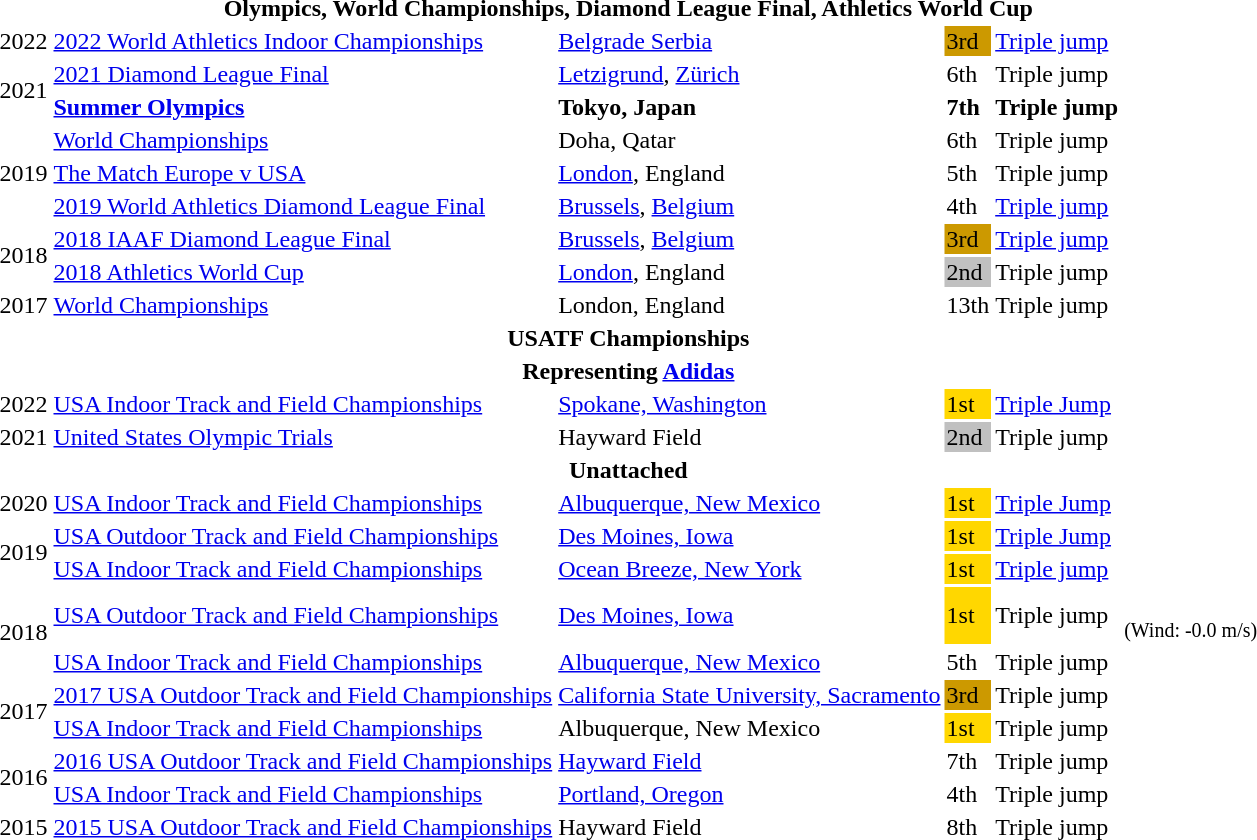<table>
<tr>
<th colspan="6">Olympics, World Championships, Diamond League Final, Athletics World Cup</th>
</tr>
<tr>
<td>2022</td>
<td><a href='#'>2022 World Athletics Indoor Championships</a></td>
<td><a href='#'>Belgrade Serbia</a></td>
<td bgcolor=cc9900>3rd</td>
<td><a href='#'>Triple jump</a></td>
<td></td>
</tr>
<tr>
<td rowspan=2>2021</td>
<td><a href='#'>2021 Diamond League Final</a></td>
<td><a href='#'>Letzigrund</a>, <a href='#'>Zürich</a></td>
<td>6th</td>
<td>Triple jump</td>
<td></td>
</tr>
<tr>
<td><a href='#'><strong>Summer Olympics</strong></a></td>
<td><strong>Tokyo, Japan</strong></td>
<td><strong>7th</strong></td>
<td><strong>Triple jump</strong></td>
<td><a href='#'></a></td>
</tr>
<tr>
<td rowspan=3>2019</td>
<td><a href='#'>World Championships</a></td>
<td>Doha, Qatar</td>
<td>6th</td>
<td>Triple jump</td>
<td><a href='#'></a></td>
</tr>
<tr>
<td><a href='#'>The Match Europe v USA</a></td>
<td><a href='#'>London</a>, England</td>
<td>5th</td>
<td>Triple jump</td>
<td><a href='#'></a></td>
</tr>
<tr>
<td><a href='#'>2019 World Athletics Diamond League Final</a></td>
<td><a href='#'>Brussels</a>, <a href='#'>Belgium</a></td>
<td>4th</td>
<td><a href='#'>Triple jump</a></td>
<td><a href='#'></a></td>
</tr>
<tr>
<td rowspan=2>2018</td>
<td><a href='#'>2018 IAAF Diamond League Final</a></td>
<td><a href='#'>Brussels</a>, <a href='#'>Belgium</a></td>
<td bgcolor=cc9900>3rd</td>
<td><a href='#'>Triple jump</a></td>
<td><a href='#'></a></td>
</tr>
<tr>
<td><a href='#'>2018 Athletics World Cup</a></td>
<td><a href='#'>London</a>, England</td>
<td bgcolor=silver>2nd</td>
<td>Triple jump</td>
<td><a href='#'></a></td>
</tr>
<tr>
<td>2017</td>
<td><a href='#'>World Championships</a></td>
<td>London, England</td>
<td>13th</td>
<td>Triple jump</td>
<td><a href='#'></a></td>
</tr>
<tr>
<th colspan="6">USATF Championships</th>
</tr>
<tr>
<th colspan="6">Representing <a href='#'>Adidas</a></th>
</tr>
<tr>
<td>2022</td>
<td><a href='#'>USA Indoor Track and Field Championships</a></td>
<td><a href='#'>Spokane, Washington</a></td>
<td bgcolor=gold>1st</td>
<td><a href='#'>Triple Jump</a></td>
<td></td>
</tr>
<tr>
<td>2021</td>
<td><a href='#'>United States Olympic Trials</a></td>
<td>Hayward Field</td>
<td bgcolor=silver>2nd</td>
<td>Triple jump</td>
<td></td>
</tr>
<tr>
<th colspan="6">Unattached</th>
</tr>
<tr>
<td>2020</td>
<td><a href='#'>USA Indoor Track and Field Championships</a></td>
<td><a href='#'>Albuquerque, New Mexico</a></td>
<td bgcolor=gold>1st</td>
<td><a href='#'>Triple Jump</a></td>
<td></td>
</tr>
<tr>
<td rowspan=2>2019</td>
<td><a href='#'>USA Outdoor Track and Field Championships</a></td>
<td><a href='#'>Des Moines, Iowa</a></td>
<td bgcolor=gold>1st</td>
<td><a href='#'>Triple Jump</a></td>
<td></td>
</tr>
<tr>
<td><a href='#'>USA Indoor Track and Field Championships</a></td>
<td><a href='#'>Ocean Breeze, New York</a></td>
<td bgcolor=gold>1st</td>
<td><a href='#'>Triple jump</a></td>
<td></td>
</tr>
<tr>
<td rowspan=2>2018</td>
<td><a href='#'>USA Outdoor Track and Field Championships</a></td>
<td><a href='#'>Des Moines, Iowa</a></td>
<td bgcolor=gold>1st</td>
<td>Triple jump</td>
<td><br><small>(Wind: -0.0 m/s)</small></td>
</tr>
<tr>
<td><a href='#'>USA Indoor Track and Field Championships</a></td>
<td><a href='#'>Albuquerque, New Mexico</a></td>
<td>5th</td>
<td>Triple jump</td>
<td></td>
</tr>
<tr>
<td rowspan=2>2017</td>
<td><a href='#'>2017 USA Outdoor Track and Field Championships</a></td>
<td><a href='#'>California State University, Sacramento</a></td>
<td bgcolor=cc9900>3rd</td>
<td>Triple jump</td>
<td></td>
</tr>
<tr>
<td><a href='#'>USA Indoor Track and Field Championships</a></td>
<td>Albuquerque, New Mexico</td>
<td bgcolor=gold>1st</td>
<td>Triple jump</td>
<td></td>
</tr>
<tr>
<td rowspan=2>2016</td>
<td><a href='#'>2016 USA Outdoor Track and Field Championships</a></td>
<td><a href='#'>Hayward Field</a></td>
<td>7th</td>
<td>Triple jump</td>
<td></td>
</tr>
<tr>
<td><a href='#'>USA Indoor Track and Field Championships</a></td>
<td><a href='#'>Portland, Oregon</a></td>
<td>4th</td>
<td>Triple jump</td>
<td></td>
</tr>
<tr>
<td rowspan=1>2015</td>
<td><a href='#'>2015 USA Outdoor Track and Field Championships</a></td>
<td>Hayward Field</td>
<td>8th</td>
<td>Triple jump</td>
<td></td>
</tr>
</table>
